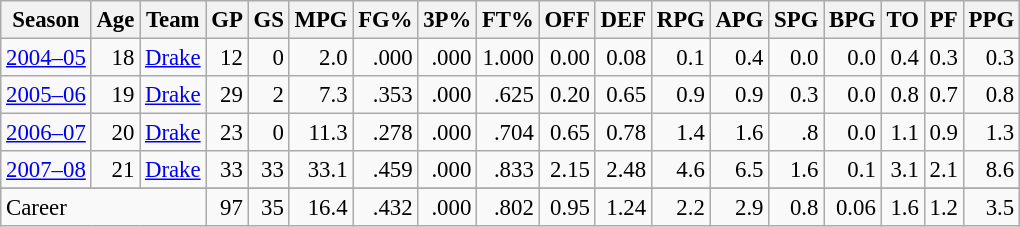<table class="wikitable sortable" style="font-size:95%; text-align:right;">
<tr>
<th>Season</th>
<th>Age</th>
<th>Team</th>
<th>GP</th>
<th>GS</th>
<th>MPG</th>
<th>FG%</th>
<th>3P%</th>
<th>FT%</th>
<th>OFF</th>
<th>DEF</th>
<th>RPG</th>
<th>APG</th>
<th>SPG</th>
<th>BPG</th>
<th>TO</th>
<th>PF</th>
<th>PPG</th>
</tr>
<tr>
<td align="left"><a href='#'>2004–05</a></td>
<td>18</td>
<td align="left"><a href='#'>Drake</a></td>
<td>12</td>
<td>0</td>
<td>2.0</td>
<td>.000</td>
<td>.000</td>
<td>1.000</td>
<td>0.00</td>
<td>0.08</td>
<td>0.1</td>
<td>0.4</td>
<td>0.0</td>
<td>0.0</td>
<td>0.4</td>
<td>0.3</td>
<td>0.3</td>
</tr>
<tr>
<td align="left"><a href='#'>2005–06</a></td>
<td>19</td>
<td align="left"><a href='#'>Drake</a></td>
<td>29</td>
<td>2</td>
<td>7.3</td>
<td>.353</td>
<td>.000</td>
<td>.625</td>
<td>0.20</td>
<td>0.65</td>
<td>0.9</td>
<td>0.9</td>
<td>0.3</td>
<td>0.0</td>
<td>0.8</td>
<td>0.7</td>
<td>0.8</td>
</tr>
<tr>
<td align="left"><a href='#'>2006–07</a></td>
<td>20</td>
<td align="left"><a href='#'>Drake</a></td>
<td>23</td>
<td>0</td>
<td>11.3</td>
<td>.278</td>
<td>.000</td>
<td>.704</td>
<td>0.65</td>
<td>0.78</td>
<td>1.4</td>
<td>1.6</td>
<td>.8</td>
<td>0.0</td>
<td>1.1</td>
<td>0.9</td>
<td>1.3</td>
</tr>
<tr>
<td align="left"><a href='#'>2007–08</a></td>
<td>21</td>
<td align="left"><a href='#'>Drake</a></td>
<td>33</td>
<td>33</td>
<td>33.1</td>
<td>.459</td>
<td>.000</td>
<td>.833</td>
<td>2.15</td>
<td>2.48</td>
<td>4.6</td>
<td>6.5</td>
<td>1.6</td>
<td>0.1</td>
<td>3.1</td>
<td>2.1</td>
<td>8.6</td>
</tr>
<tr>
</tr>
<tr class="sortbottom">
<td align="left" colspan=3>Career</td>
<td>97</td>
<td>35</td>
<td>16.4</td>
<td>.432</td>
<td>.000</td>
<td>.802</td>
<td>0.95</td>
<td>1.24</td>
<td>2.2</td>
<td>2.9</td>
<td>0.8</td>
<td>0.06</td>
<td>1.6</td>
<td>1.2</td>
<td>3.5</td>
</tr>
</table>
